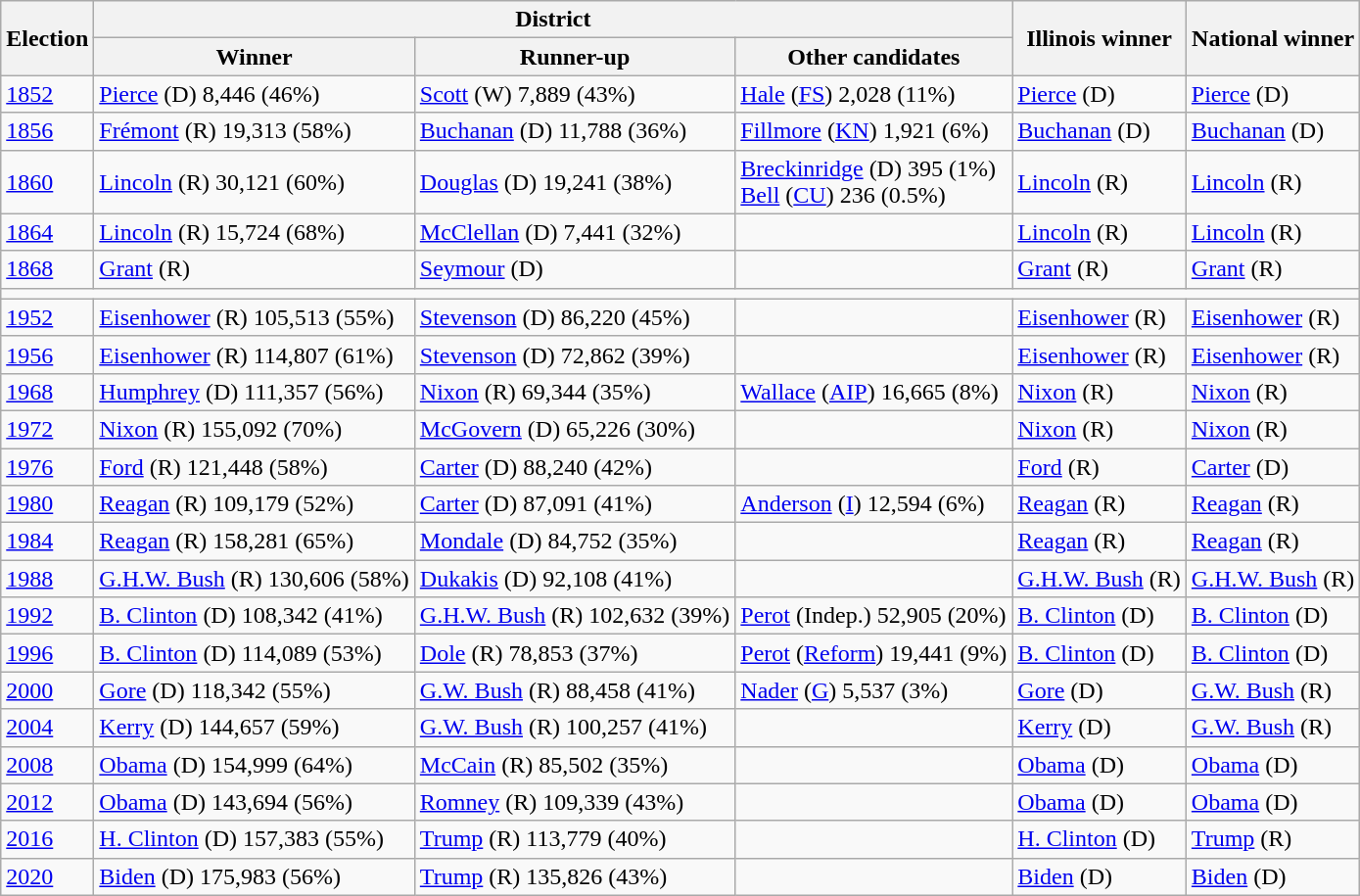<table class="wikitable">
<tr>
<th rowspan=2>Election</th>
<th colspan=3>District</th>
<th rowspan=2>Illinois winner</th>
<th rowspan=2>National winner</th>
</tr>
<tr>
<th>Winner</th>
<th>Runner-up</th>
<th>Other candidates</th>
</tr>
<tr>
<td><a href='#'>1852</a></td>
<td><a href='#'>Pierce</a> (D) 8,446 (46%)</td>
<td><a href='#'>Scott</a> (W) 7,889 (43%)</td>
<td><a href='#'>Hale</a> (<a href='#'>FS</a>) 2,028 (11%)</td>
<td><a href='#'>Pierce</a> (D)</td>
<td><a href='#'>Pierce</a> (D)</td>
</tr>
<tr>
<td><a href='#'>1856</a></td>
<td><a href='#'>Frémont</a> (R) 19,313 (58%)</td>
<td><a href='#'>Buchanan</a> (D) 11,788 (36%)</td>
<td><a href='#'>Fillmore</a> (<a href='#'>KN</a>) 1,921 (6%)</td>
<td><a href='#'>Buchanan</a> (D)</td>
<td><a href='#'>Buchanan</a> (D)</td>
</tr>
<tr>
<td><a href='#'>1860</a></td>
<td><a href='#'>Lincoln</a> (R) 30,121 (60%)</td>
<td><a href='#'>Douglas</a> (D) 19,241 (38%)</td>
<td><a href='#'>Breckinridge</a> (D) 395 (1%)<br><a href='#'>Bell</a> (<a href='#'>CU</a>) 236 (0.5%)</td>
<td><a href='#'>Lincoln</a> (R)</td>
<td><a href='#'>Lincoln</a> (R)</td>
</tr>
<tr>
<td><a href='#'>1864</a></td>
<td><a href='#'>Lincoln</a> (R) 15,724 (68%)</td>
<td><a href='#'>McClellan</a> (D) 7,441 (32%)</td>
<td></td>
<td><a href='#'>Lincoln</a> (R)</td>
<td><a href='#'>Lincoln</a> (R)</td>
</tr>
<tr>
<td><a href='#'>1868</a></td>
<td><a href='#'>Grant</a> (R)</td>
<td><a href='#'>Seymour</a> (D)</td>
<td></td>
<td><a href='#'>Grant</a> (R)</td>
<td><a href='#'>Grant</a> (R)</td>
</tr>
<tr>
<td colspan="96"></td>
</tr>
<tr>
<td><a href='#'>1952</a></td>
<td><a href='#'>Eisenhower</a> (R) 105,513 (55%)</td>
<td><a href='#'>Stevenson</a> (D) 86,220 (45%)</td>
<td></td>
<td><a href='#'>Eisenhower</a> (R)</td>
<td><a href='#'>Eisenhower</a> (R)</td>
</tr>
<tr>
<td><a href='#'>1956</a></td>
<td><a href='#'>Eisenhower</a> (R) 114,807 (61%)</td>
<td><a href='#'>Stevenson</a> (D) 72,862 (39%)</td>
<td></td>
<td><a href='#'>Eisenhower</a> (R)</td>
<td><a href='#'>Eisenhower</a> (R)</td>
</tr>
<tr>
<td><a href='#'>1968</a></td>
<td><a href='#'>Humphrey</a> (D) 111,357 (56%)</td>
<td><a href='#'>Nixon</a> (R) 69,344 (35%)</td>
<td><a href='#'>Wallace</a> (<a href='#'>AIP</a>) 16,665 (8%)</td>
<td><a href='#'>Nixon</a> (R)</td>
<td><a href='#'>Nixon</a> (R)</td>
</tr>
<tr>
<td><a href='#'>1972</a></td>
<td><a href='#'>Nixon</a> (R) 155,092 (70%)</td>
<td><a href='#'>McGovern</a> (D) 65,226 (30%)</td>
<td></td>
<td><a href='#'>Nixon</a> (R)</td>
<td><a href='#'>Nixon</a> (R)</td>
</tr>
<tr>
<td><a href='#'>1976</a></td>
<td><a href='#'>Ford</a> (R) 121,448 (58%)</td>
<td><a href='#'>Carter</a> (D) 88,240 (42%)</td>
<td></td>
<td><a href='#'>Ford</a> (R)</td>
<td><a href='#'>Carter</a> (D)</td>
</tr>
<tr>
<td><a href='#'>1980</a></td>
<td><a href='#'>Reagan</a> (R) 109,179 (52%)</td>
<td><a href='#'>Carter</a> (D) 87,091 (41%)</td>
<td><a href='#'>Anderson</a> (<a href='#'>I</a>) 12,594 (6%)</td>
<td><a href='#'>Reagan</a> (R)</td>
<td><a href='#'>Reagan</a> (R)</td>
</tr>
<tr>
<td><a href='#'>1984</a></td>
<td><a href='#'>Reagan</a> (R) 158,281 (65%)</td>
<td><a href='#'>Mondale</a> (D) 84,752 (35%)</td>
<td></td>
<td><a href='#'>Reagan</a> (R)</td>
<td><a href='#'>Reagan</a> (R)</td>
</tr>
<tr>
<td><a href='#'>1988</a></td>
<td><a href='#'>G.H.W. Bush</a> (R) 130,606 (58%)</td>
<td><a href='#'>Dukakis</a> (D) 92,108 (41%)</td>
<td></td>
<td><a href='#'>G.H.W. Bush</a> (R)</td>
<td><a href='#'>G.H.W. Bush</a> (R)</td>
</tr>
<tr>
<td><a href='#'>1992</a></td>
<td><a href='#'>B. Clinton</a> (D) 108,342 (41%)</td>
<td><a href='#'>G.H.W. Bush</a> (R) 102,632 (39%)</td>
<td><a href='#'>Perot</a> (Indep.) 52,905 (20%)</td>
<td><a href='#'>B. Clinton</a> (D)</td>
<td><a href='#'>B. Clinton</a> (D)</td>
</tr>
<tr>
<td><a href='#'>1996</a></td>
<td><a href='#'>B. Clinton</a> (D) 114,089 (53%)</td>
<td><a href='#'>Dole</a> (R) 78,853 (37%)</td>
<td><a href='#'>Perot</a> (<a href='#'>Reform</a>) 19,441 (9%)</td>
<td><a href='#'>B. Clinton</a> (D)</td>
<td><a href='#'>B. Clinton</a> (D)</td>
</tr>
<tr>
<td><a href='#'>2000</a></td>
<td><a href='#'>Gore</a> (D) 118,342 (55%)</td>
<td><a href='#'>G.W. Bush</a> (R) 88,458 (41%)</td>
<td><a href='#'>Nader</a> (<a href='#'>G</a>) 5,537 (3%)</td>
<td><a href='#'>Gore</a> (D)</td>
<td><a href='#'>G.W. Bush</a> (R)</td>
</tr>
<tr>
<td><a href='#'>2004</a></td>
<td><a href='#'>Kerry</a> (D) 144,657 (59%)</td>
<td><a href='#'>G.W. Bush</a> (R) 100,257 (41%)</td>
<td></td>
<td><a href='#'>Kerry</a> (D)</td>
<td><a href='#'>G.W. Bush</a> (R)</td>
</tr>
<tr>
<td><a href='#'>2008</a></td>
<td><a href='#'>Obama</a> (D) 154,999 (64%)</td>
<td><a href='#'>McCain</a> (R) 85,502 (35%)</td>
<td></td>
<td><a href='#'>Obama</a> (D)</td>
<td><a href='#'>Obama</a> (D)</td>
</tr>
<tr>
<td><a href='#'>2012</a></td>
<td><a href='#'>Obama</a> (D) 143,694 (56%)</td>
<td><a href='#'>Romney</a> (R) 109,339 (43%)</td>
<td></td>
<td><a href='#'>Obama</a> (D)</td>
<td><a href='#'>Obama</a> (D)</td>
</tr>
<tr>
<td><a href='#'>2016</a></td>
<td><a href='#'>H. Clinton</a> (D) 157,383 (55%)</td>
<td><a href='#'>Trump</a> (R) 113,779 (40%)</td>
<td></td>
<td><a href='#'>H. Clinton</a> (D)</td>
<td><a href='#'>Trump</a> (R)</td>
</tr>
<tr>
<td><a href='#'>2020</a></td>
<td><a href='#'>Biden</a> (D) 175,983 (56%)</td>
<td><a href='#'>Trump</a> (R) 135,826 (43%)</td>
<td></td>
<td><a href='#'>Biden</a> (D)</td>
<td><a href='#'>Biden</a> (D)</td>
</tr>
</table>
